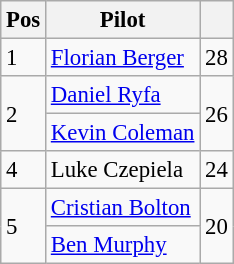<table class="wikitable" style="font-size: 95%;">
<tr>
<th>Pos</th>
<th>Pilot</th>
<th></th>
</tr>
<tr>
<td>1</td>
<td> <a href='#'>Florian Berger</a></td>
<td align="right">28</td>
</tr>
<tr>
<td rowspan=2>2</td>
<td> <a href='#'>Daniel Ryfa</a></td>
<td rowspan=2 align="right">26</td>
</tr>
<tr>
<td> <a href='#'>Kevin Coleman</a></td>
</tr>
<tr>
<td>4</td>
<td> Luke Czepiela</td>
<td align="right">24</td>
</tr>
<tr>
<td rowspan=2>5</td>
<td> <a href='#'>Cristian Bolton</a></td>
<td rowspan=2 align="right">20</td>
</tr>
<tr>
<td> <a href='#'>Ben Murphy</a></td>
</tr>
</table>
